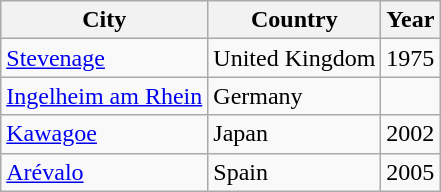<table class="wikitable">
<tr>
<th>City</th>
<th>Country</th>
<th>Year</th>
</tr>
<tr>
<td><a href='#'>Stevenage</a></td>
<td>United Kingdom</td>
<td>1975</td>
</tr>
<tr>
<td><a href='#'>Ingelheim am Rhein</a></td>
<td>Germany</td>
<td></td>
</tr>
<tr>
<td><a href='#'>Kawagoe</a></td>
<td>Japan</td>
<td>2002</td>
</tr>
<tr>
<td><a href='#'>Arévalo</a></td>
<td>Spain</td>
<td>2005</td>
</tr>
</table>
